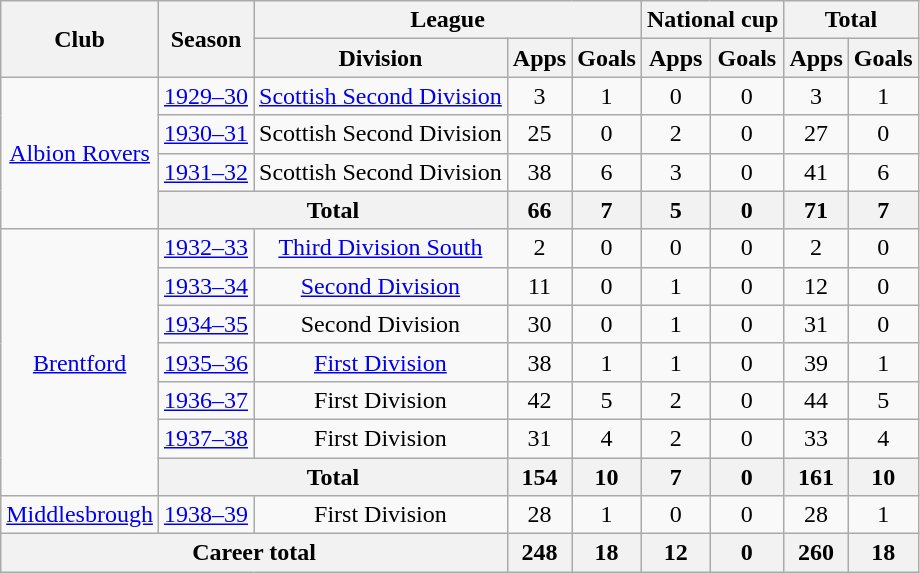<table class="wikitable" style="text-align: center;">
<tr>
<th rowspan="2">Club</th>
<th rowspan="2">Season</th>
<th colspan="3">League</th>
<th colspan="2">National cup</th>
<th colspan="2">Total</th>
</tr>
<tr>
<th>Division</th>
<th>Apps</th>
<th>Goals</th>
<th>Apps</th>
<th>Goals</th>
<th>Apps</th>
<th>Goals</th>
</tr>
<tr>
<td rowspan="4"><a href='#'>Albion Rovers</a></td>
<td><a href='#'>1929–30</a></td>
<td><a href='#'>Scottish Second Division</a></td>
<td>3</td>
<td>1</td>
<td>0</td>
<td>0</td>
<td>3</td>
<td>1</td>
</tr>
<tr>
<td><a href='#'>1930–31</a></td>
<td>Scottish Second Division</td>
<td>25</td>
<td>0</td>
<td>2</td>
<td>0</td>
<td>27</td>
<td>0</td>
</tr>
<tr>
<td><a href='#'>1931–32</a></td>
<td>Scottish Second Division</td>
<td>38</td>
<td>6</td>
<td>3</td>
<td>0</td>
<td>41</td>
<td>6</td>
</tr>
<tr>
<th colspan="2">Total</th>
<th>66</th>
<th>7</th>
<th>5</th>
<th>0</th>
<th>71</th>
<th>7</th>
</tr>
<tr>
<td rowspan="7"><a href='#'>Brentford</a></td>
<td><a href='#'>1932–33</a></td>
<td><a href='#'>Third Division South</a></td>
<td>2</td>
<td>0</td>
<td>0</td>
<td>0</td>
<td>2</td>
<td>0</td>
</tr>
<tr>
<td><a href='#'>1933–34</a></td>
<td><a href='#'>Second Division</a></td>
<td>11</td>
<td>0</td>
<td>1</td>
<td>0</td>
<td>12</td>
<td>0</td>
</tr>
<tr>
<td><a href='#'>1934–35</a></td>
<td>Second Division</td>
<td>30</td>
<td>0</td>
<td>1</td>
<td>0</td>
<td>31</td>
<td>0</td>
</tr>
<tr>
<td><a href='#'>1935–36</a></td>
<td><a href='#'>First Division</a></td>
<td>38</td>
<td>1</td>
<td>1</td>
<td>0</td>
<td>39</td>
<td>1</td>
</tr>
<tr>
<td><a href='#'>1936–37</a></td>
<td>First Division</td>
<td>42</td>
<td>5</td>
<td>2</td>
<td>0</td>
<td>44</td>
<td>5</td>
</tr>
<tr>
<td><a href='#'>1937–38</a></td>
<td>First Division</td>
<td>31</td>
<td>4</td>
<td>2</td>
<td>0</td>
<td>33</td>
<td>4</td>
</tr>
<tr>
<th colspan="2">Total</th>
<th>154</th>
<th>10</th>
<th>7</th>
<th>0</th>
<th>161</th>
<th>10</th>
</tr>
<tr>
<td><a href='#'>Middlesbrough</a></td>
<td><a href='#'>1938–39</a></td>
<td>First Division</td>
<td>28</td>
<td>1</td>
<td>0</td>
<td>0</td>
<td>28</td>
<td>1</td>
</tr>
<tr>
<th colspan="3">Career total</th>
<th>248</th>
<th>18</th>
<th>12</th>
<th>0</th>
<th>260</th>
<th>18</th>
</tr>
</table>
